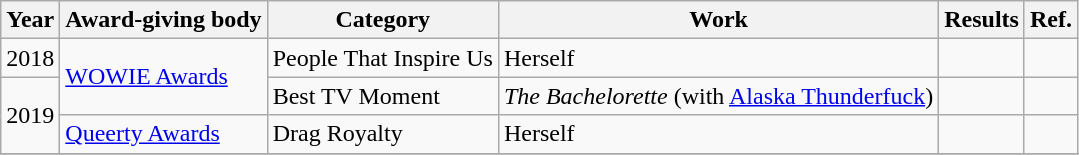<table class="wikitable sortable" >
<tr>
<th>Year</th>
<th>Award-giving body</th>
<th>Category</th>
<th>Work</th>
<th>Results</th>
<th>Ref.</th>
</tr>
<tr>
<td>2018</td>
<td rowspan="2"><a href='#'>WOWIE Awards</a></td>
<td>People That Inspire Us</td>
<td>Herself</td>
<td></td>
<td style="text-align:center"></td>
</tr>
<tr>
<td rowspan="2">2019</td>
<td>Best TV Moment</td>
<td><em>The Bachelorette</em> (with <a href='#'>Alaska Thunderfuck</a>)</td>
<td></td>
<td style="text-align:center"></td>
</tr>
<tr>
<td><a href='#'>Queerty Awards</a></td>
<td>Drag Royalty</td>
<td>Herself</td>
<td></td>
<td style="text-align:center"></td>
</tr>
<tr>
</tr>
</table>
